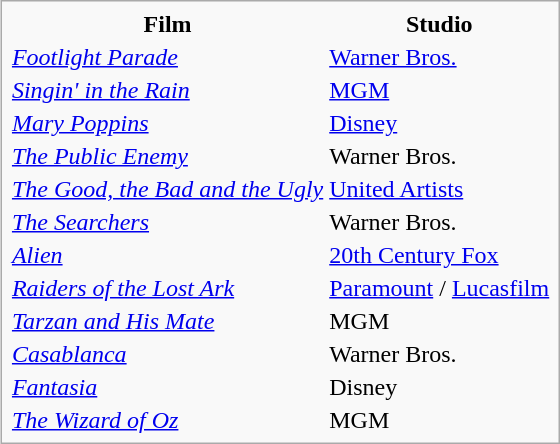<table class="infobox">
<tr>
<th>Film</th>
<th>Studio</th>
</tr>
<tr>
<td><em><a href='#'>Footlight Parade</a></em></td>
<td><a href='#'>Warner Bros.</a></td>
</tr>
<tr>
<td><em><a href='#'>Singin' in the Rain</a></em></td>
<td><a href='#'>MGM</a></td>
</tr>
<tr>
<td><em><a href='#'>Mary Poppins</a></em></td>
<td><a href='#'>Disney</a></td>
</tr>
<tr>
<td><em><a href='#'>The Public Enemy</a></em></td>
<td>Warner Bros.</td>
</tr>
<tr>
<td><em><a href='#'>The Good, the Bad and the Ugly</a></em></td>
<td><a href='#'>United Artists</a></td>
</tr>
<tr>
<td><em><a href='#'>The Searchers</a></em></td>
<td>Warner Bros.</td>
</tr>
<tr>
<td><em><a href='#'>Alien</a></em></td>
<td><a href='#'>20th Century Fox</a></td>
</tr>
<tr>
<td><em><a href='#'>Raiders of the Lost Ark</a></em></td>
<td><a href='#'>Paramount</a> / <a href='#'>Lucasfilm</a></td>
</tr>
<tr>
<td><em><a href='#'>Tarzan and His Mate</a></em></td>
<td>MGM</td>
</tr>
<tr>
<td><em><a href='#'>Casablanca</a></em></td>
<td>Warner Bros.</td>
</tr>
<tr>
<td><em><a href='#'>Fantasia</a></em></td>
<td>Disney</td>
</tr>
<tr>
<td><em><a href='#'>The Wizard of Oz</a></em></td>
<td>MGM</td>
</tr>
</table>
